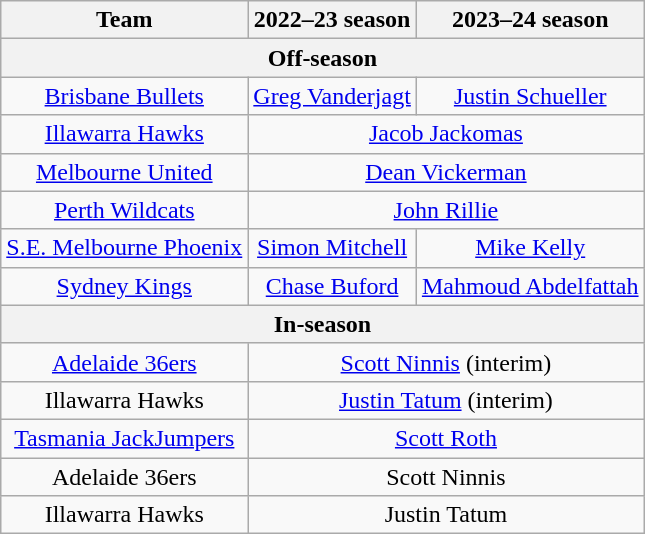<table class="wikitable" style="text-align:center">
<tr>
<th>Team</th>
<th>2022–23 season</th>
<th>2023–24 season</th>
</tr>
<tr>
<th colspan="3">Off-season</th>
</tr>
<tr>
<td><a href='#'>Brisbane Bullets</a></td>
<td><a href='#'>Greg Vanderjagt</a></td>
<td><a href='#'>Justin Schueller</a></td>
</tr>
<tr>
<td><a href='#'>Illawarra Hawks</a></td>
<td colspan=3><a href='#'>Jacob Jackomas</a></td>
</tr>
<tr>
<td><a href='#'>Melbourne United</a></td>
<td colspan=3><a href='#'>Dean Vickerman</a></td>
</tr>
<tr>
<td><a href='#'>Perth Wildcats</a></td>
<td colspan=3><a href='#'>John Rillie</a></td>
</tr>
<tr>
<td><a href='#'>S.E. Melbourne Phoenix</a></td>
<td><a href='#'>Simon Mitchell</a></td>
<td><a href='#'>Mike Kelly</a></td>
</tr>
<tr>
<td><a href='#'>Sydney Kings</a></td>
<td><a href='#'>Chase Buford</a></td>
<td><a href='#'>Mahmoud Abdelfattah</a></td>
</tr>
<tr>
<th colspan="3">In-season</th>
</tr>
<tr>
<td><a href='#'>Adelaide 36ers</a></td>
<td colspan=3><a href='#'>Scott Ninnis</a> (interim)</td>
</tr>
<tr>
<td>Illawarra Hawks</td>
<td colspan=3><a href='#'>Justin Tatum</a> (interim)</td>
</tr>
<tr>
<td><a href='#'>Tasmania JackJumpers</a></td>
<td colspan=3><a href='#'>Scott Roth</a></td>
</tr>
<tr>
<td>Adelaide 36ers</td>
<td colspan=3>Scott Ninnis</td>
</tr>
<tr>
<td>Illawarra Hawks</td>
<td colspan=3>Justin Tatum</td>
</tr>
</table>
